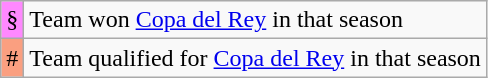<table class="wikitable">
<tr>
<td align=center style="background-color:#ff88ff">§</td>
<td>Team won <a href='#'>Copa del Rey</a> in that season</td>
</tr>
<tr>
<td align=center style="background-color:#fa9f80">#</td>
<td>Team qualified for <a href='#'>Copa del Rey</a> in that season</td>
</tr>
</table>
